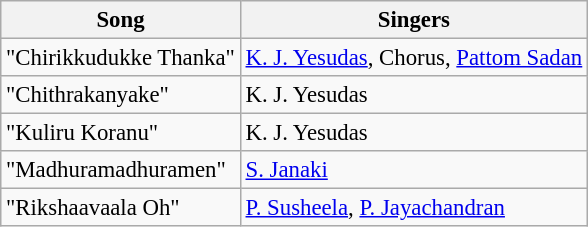<table class="wikitable" style="font-size:95%;">
<tr>
<th>Song</th>
<th>Singers</th>
</tr>
<tr>
<td>"Chirikkudukke Thanka"</td>
<td><a href='#'>K. J. Yesudas</a>, Chorus, <a href='#'>Pattom Sadan</a></td>
</tr>
<tr>
<td>"Chithrakanyake"</td>
<td>K. J. Yesudas</td>
</tr>
<tr>
<td>"Kuliru Koranu"</td>
<td>K. J. Yesudas</td>
</tr>
<tr>
<td>"Madhuramadhuramen"</td>
<td><a href='#'>S. Janaki</a></td>
</tr>
<tr>
<td>"Rikshaavaala Oh"</td>
<td><a href='#'>P. Susheela</a>, <a href='#'>P. Jayachandran</a></td>
</tr>
</table>
